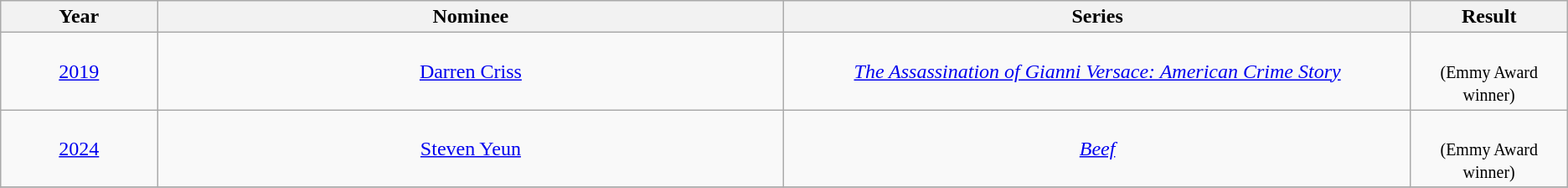<table class="wikitable" style="text-align: center">
<tr>
<th style="width:10%;">Year</th>
<th style="width:40%;">Nominee</th>
<th style="width:40%;">Series</th>
<th style="width:10%;">Result</th>
</tr>
<tr>
<td><a href='#'>2019</a></td>
<td><a href='#'>Darren Criss</a></td>
<td><em><a href='#'>The Assassination of Gianni Versace: American Crime Story</a></em></td>
<td> <br><small>(Emmy Award winner)</small></td>
</tr>
<tr>
<td><a href='#'>2024</a></td>
<td><a href='#'>Steven Yeun</a></td>
<td><em><a href='#'>Beef</a></em></td>
<td> <br><small>(Emmy Award winner)</small></td>
</tr>
<tr>
</tr>
</table>
